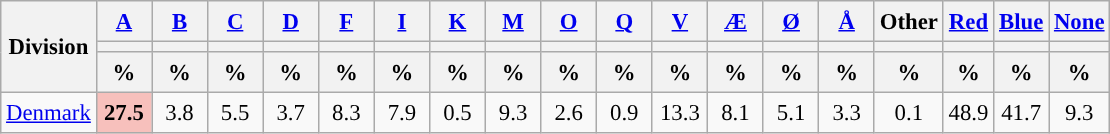<table class="wikitable sortable" style="text-align:right; font-size:95%; line-height:20px;">
<tr>
<th rowspan="3">Division</th>
<th width="30px" class="unsortable"><a href='#'>A</a></th>
<th width="30px" class="unsortable"><a href='#'>B</a></th>
<th width="30px" class="unsortable"><a href='#'>C</a></th>
<th width="30px" class="unsortable"><a href='#'>D</a></th>
<th width="30px" class="unsortable"><a href='#'>F</a></th>
<th width="30px" class="unsortable"><a href='#'>I</a></th>
<th width="30px" class="unsortable"><a href='#'>K</a></th>
<th width="30px" class="unsortable"><a href='#'>M</a></th>
<th width="30px" class="unsortable"><a href='#'>O</a></th>
<th width="30px" class="unsortable"><a href='#'>Q</a></th>
<th width="30px" class="unsortable"><a href='#'>V</a></th>
<th width="30px" class="unsortable"><a href='#'>Æ</a></th>
<th width="30px" class="unsortable"><a href='#'>Ø</a></th>
<th width="30px" class="unsortable"><a href='#'>Å</a></th>
<th width="30px" class="unsortable">Other</th>
<th><a href='#'>Red</a></th>
<th><a href='#'>Blue</a></th>
<th><a href='#'>None</a></th>
</tr>
<tr>
<th style="background:"></th>
<th style="background:"></th>
<th style="background:"></th>
<th style="background:"></th>
<th style="background:"></th>
<th style="background:"></th>
<th style="background:"></th>
<th style="background:"></th>
<th style="background:"></th>
<th style="background:"></th>
<th style="background:"></th>
<th style="background:"></th>
<th style="background:"></th>
<th style="background:"></th>
<th style="background:"></th>
<th style="background:"></th>
<th style="background:"></th>
<th style="background:"></th>
</tr>
<tr>
<th align="center" data-sort-type="number">%</th>
<th align="center" data-sort-type="number">%</th>
<th align="center" data-sort-type="number">%</th>
<th align="center" data-sort-type="number">%</th>
<th align="center" data-sort-type="number">%</th>
<th align="center" data-sort-type="number">%</th>
<th align="center" data-sort-type="number">%</th>
<th align="center" data-sort-type="number">%</th>
<th align="center" data-sort-type="number">%</th>
<th align="center" data-sort-type="number">%</th>
<th align="center" data-sort-type="number">%</th>
<th align="center" data-sort-type="number">%</th>
<th align="center" data-sort-type="number">%</th>
<th align="center" data-sort-type="number">%</th>
<th align="center" data-sort-type="number">%</th>
<th align="center" data-sort-type="number">%</th>
<th align="center" data-sort-type="number">%</th>
<th align="center" data-sort-type="number">%</th>
</tr>
<tr>
<td align="left"><a href='#'>Denmark</a></td>
<td align="center" bgcolor=#f7c0bc><strong>27.5</strong></td>
<td align="center">3.8</td>
<td align="center">5.5</td>
<td align="center">3.7</td>
<td align="center">8.3</td>
<td align="center">7.9</td>
<td align="center">0.5</td>
<td align="center">9.3</td>
<td align="center">2.6</td>
<td align="center">0.9</td>
<td align="center">13.3</td>
<td align="center">8.1</td>
<td align="center">5.1</td>
<td align="center">3.3</td>
<td align="center">0.1</td>
<td align="center">48.9</td>
<td align="center">41.7</td>
<td align="center">9.3</td>
</tr>
</table>
